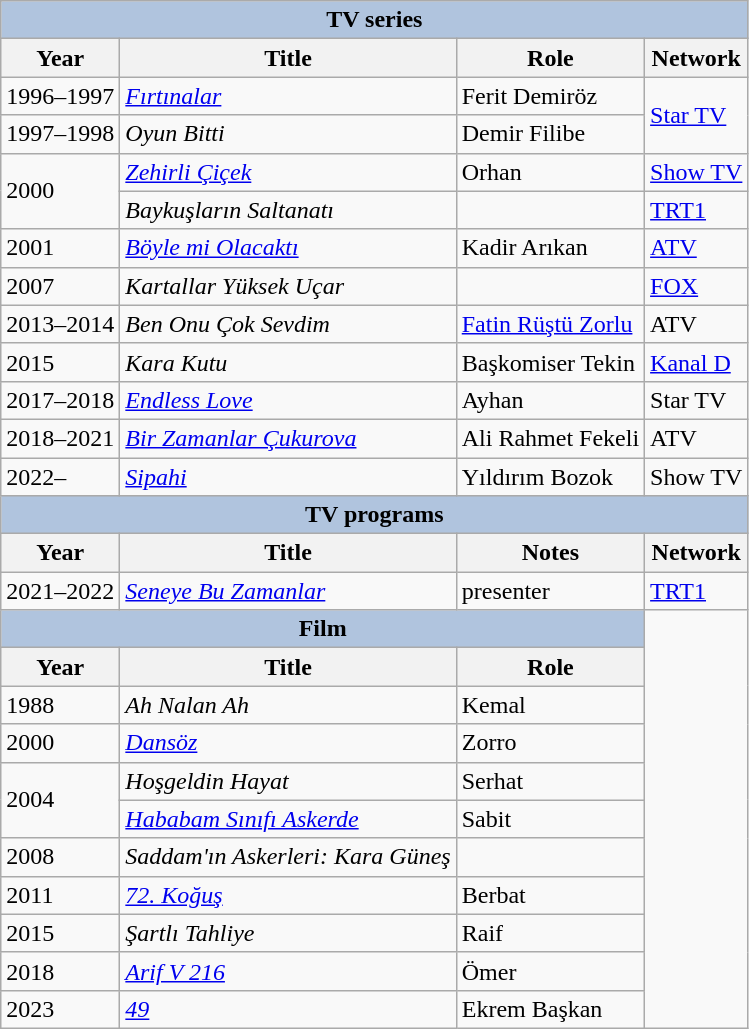<table class="wikitable">
<tr>
<th colspan="4" style="background:LightSteelBlue">TV series</th>
</tr>
<tr>
<th>Year</th>
<th>Title</th>
<th>Role</th>
<th>Network</th>
</tr>
<tr>
<td>1996–1997</td>
<td><em><a href='#'>Fırtınalar</a></em></td>
<td>Ferit Demiröz</td>
<td rowspan="2"><a href='#'>Star TV</a></td>
</tr>
<tr>
<td>1997–1998</td>
<td><em>Oyun Bitti</em></td>
<td>Demir Filibe</td>
</tr>
<tr>
<td rowspan="2">2000</td>
<td><em><a href='#'>Zehirli Çiçek</a></em></td>
<td>Orhan</td>
<td><a href='#'>Show TV</a></td>
</tr>
<tr>
<td><em>Baykuşların Saltanatı</em></td>
<td></td>
<td><a href='#'>TRT1</a></td>
</tr>
<tr>
<td>2001</td>
<td><em><a href='#'>Böyle mi Olacaktı</a></em></td>
<td>Kadir Arıkan</td>
<td><a href='#'>ATV</a></td>
</tr>
<tr>
<td>2007</td>
<td><em>Kartallar Yüksek Uçar</em></td>
<td></td>
<td><a href='#'>FOX</a></td>
</tr>
<tr>
<td>2013–2014</td>
<td><em>Ben Onu Çok Sevdim</em></td>
<td><a href='#'>Fatin Rüştü Zorlu</a></td>
<td>ATV</td>
</tr>
<tr>
<td>2015</td>
<td><em>Kara Kutu</em></td>
<td>Başkomiser Tekin</td>
<td><a href='#'>Kanal D</a></td>
</tr>
<tr>
<td>2017–2018</td>
<td><em><a href='#'>Endless Love</a></em></td>
<td>Ayhan</td>
<td>Star TV</td>
</tr>
<tr>
<td>2018–2021</td>
<td><em><a href='#'>Bir Zamanlar Çukurova</a></em></td>
<td>Ali Rahmet Fekeli</td>
<td>ATV</td>
</tr>
<tr>
<td>2022–</td>
<td><em><a href='#'>Sipahi</a></em></td>
<td>Yıldırım Bozok</td>
<td>Show TV</td>
</tr>
<tr>
<th colspan="4" style="background:LightSteelBlue">TV programs</th>
</tr>
<tr>
<th>Year</th>
<th>Title</th>
<th>Notes</th>
<th>Network</th>
</tr>
<tr>
<td>2021–2022</td>
<td><em><a href='#'>Seneye Bu Zamanlar</a></em></td>
<td>presenter</td>
<td><a href='#'>TRT1</a></td>
</tr>
<tr>
<th colspan="3" style="background:LightSteelBlue">Film</th>
</tr>
<tr>
<th>Year</th>
<th>Title</th>
<th>Role</th>
</tr>
<tr>
<td>1988</td>
<td><em>Ah Nalan Ah</em></td>
<td>Kemal</td>
</tr>
<tr>
<td>2000</td>
<td><a href='#'><em>Dansöz</em></a></td>
<td>Zorro</td>
</tr>
<tr>
<td rowspan="2">2004</td>
<td><em>Hoşgeldin Hayat</em></td>
<td>Serhat</td>
</tr>
<tr>
<td><em><a href='#'>Hababam Sınıfı Askerde</a></em></td>
<td>Sabit</td>
</tr>
<tr>
<td>2008</td>
<td><em>Saddam'ın Askerleri: Kara Güneş</em></td>
<td></td>
</tr>
<tr>
<td>2011</td>
<td><em><a href='#'>72. Koğuş</a></em></td>
<td>Berbat</td>
</tr>
<tr>
<td>2015</td>
<td><em>Şartlı Tahliye</em></td>
<td>Raif</td>
</tr>
<tr>
<td>2018</td>
<td><em><a href='#'>Arif V 216</a></em></td>
<td>Ömer</td>
</tr>
<tr>
<td>2023</td>
<td><em><a href='#'>49</a></em></td>
<td>Ekrem Başkan</td>
</tr>
</table>
